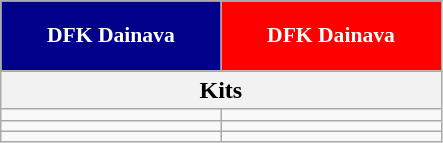<table class="wikitable">
<tr style="font-size: 90%; color: #FFFFFF;">
<th style="background:darkblue; width:140px; height:40px;">DFK Dainava</th>
<th style="background:red; width:140px;">DFK Dainava</th>
</tr>
<tr>
<th colspan="2">Kits</th>
</tr>
<tr>
<td></td>
<td></td>
</tr>
<tr>
<td></td>
<td></td>
</tr>
<tr>
<td></td>
<td></td>
</tr>
</table>
